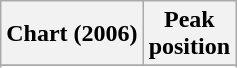<table class="wikitable">
<tr>
<th>Chart (2006)</th>
<th>Peak<br>position</th>
</tr>
<tr>
</tr>
<tr>
</tr>
<tr>
</tr>
</table>
